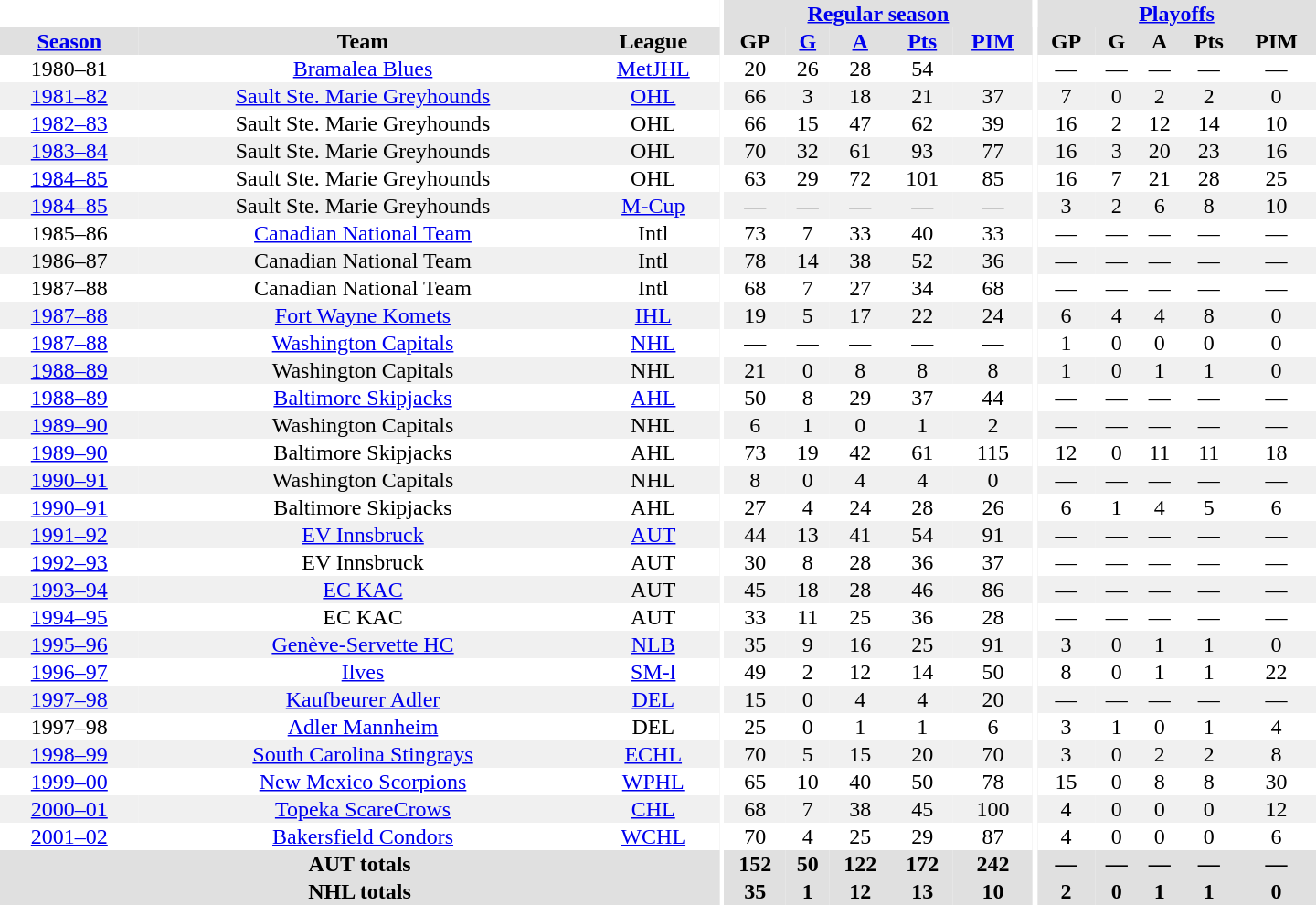<table border="0" cellpadding="1" cellspacing="0" style="text-align:center; width:60em">
<tr bgcolor="#e0e0e0">
<th colspan="3" bgcolor="#ffffff"></th>
<th rowspan="100" bgcolor="#ffffff"></th>
<th colspan="5"><a href='#'>Regular season</a></th>
<th rowspan="100" bgcolor="#ffffff"></th>
<th colspan="5"><a href='#'>Playoffs</a></th>
</tr>
<tr bgcolor="#e0e0e0">
<th><a href='#'>Season</a></th>
<th>Team</th>
<th>League</th>
<th>GP</th>
<th><a href='#'>G</a></th>
<th><a href='#'>A</a></th>
<th><a href='#'>Pts</a></th>
<th><a href='#'>PIM</a></th>
<th>GP</th>
<th>G</th>
<th>A</th>
<th>Pts</th>
<th>PIM</th>
</tr>
<tr>
<td>1980–81</td>
<td><a href='#'>Bramalea Blues</a></td>
<td><a href='#'>MetJHL</a></td>
<td>20</td>
<td>26</td>
<td>28</td>
<td>54</td>
<td></td>
<td>—</td>
<td>—</td>
<td>—</td>
<td>—</td>
<td>—</td>
</tr>
<tr bgcolor="#f0f0f0">
<td><a href='#'>1981–82</a></td>
<td><a href='#'>Sault Ste. Marie Greyhounds</a></td>
<td><a href='#'>OHL</a></td>
<td>66</td>
<td>3</td>
<td>18</td>
<td>21</td>
<td>37</td>
<td>7</td>
<td>0</td>
<td>2</td>
<td>2</td>
<td>0</td>
</tr>
<tr>
<td><a href='#'>1982–83</a></td>
<td>Sault Ste. Marie Greyhounds</td>
<td>OHL</td>
<td>66</td>
<td>15</td>
<td>47</td>
<td>62</td>
<td>39</td>
<td>16</td>
<td>2</td>
<td>12</td>
<td>14</td>
<td>10</td>
</tr>
<tr bgcolor="#f0f0f0">
<td><a href='#'>1983–84</a></td>
<td>Sault Ste. Marie Greyhounds</td>
<td>OHL</td>
<td>70</td>
<td>32</td>
<td>61</td>
<td>93</td>
<td>77</td>
<td>16</td>
<td>3</td>
<td>20</td>
<td>23</td>
<td>16</td>
</tr>
<tr>
<td><a href='#'>1984–85</a></td>
<td>Sault Ste. Marie Greyhounds</td>
<td>OHL</td>
<td>63</td>
<td>29</td>
<td>72</td>
<td>101</td>
<td>85</td>
<td>16</td>
<td>7</td>
<td>21</td>
<td>28</td>
<td>25</td>
</tr>
<tr bgcolor="#f0f0f0">
<td><a href='#'>1984–85</a></td>
<td>Sault Ste. Marie Greyhounds</td>
<td><a href='#'>M-Cup</a></td>
<td>—</td>
<td>—</td>
<td>—</td>
<td>—</td>
<td>—</td>
<td>3</td>
<td>2</td>
<td>6</td>
<td>8</td>
<td>10</td>
</tr>
<tr>
<td>1985–86</td>
<td><a href='#'>Canadian National Team</a></td>
<td>Intl</td>
<td>73</td>
<td>7</td>
<td>33</td>
<td>40</td>
<td>33</td>
<td>—</td>
<td>—</td>
<td>—</td>
<td>—</td>
<td>—</td>
</tr>
<tr bgcolor="#f0f0f0">
<td>1986–87</td>
<td>Canadian National Team</td>
<td>Intl</td>
<td>78</td>
<td>14</td>
<td>38</td>
<td>52</td>
<td>36</td>
<td>—</td>
<td>—</td>
<td>—</td>
<td>—</td>
<td>—</td>
</tr>
<tr>
<td>1987–88</td>
<td>Canadian National Team</td>
<td>Intl</td>
<td>68</td>
<td>7</td>
<td>27</td>
<td>34</td>
<td>68</td>
<td>—</td>
<td>—</td>
<td>—</td>
<td>—</td>
<td>—</td>
</tr>
<tr bgcolor="#f0f0f0">
<td><a href='#'>1987–88</a></td>
<td><a href='#'>Fort Wayne Komets</a></td>
<td><a href='#'>IHL</a></td>
<td>19</td>
<td>5</td>
<td>17</td>
<td>22</td>
<td>24</td>
<td>6</td>
<td>4</td>
<td>4</td>
<td>8</td>
<td>0</td>
</tr>
<tr>
<td><a href='#'>1987–88</a></td>
<td><a href='#'>Washington Capitals</a></td>
<td><a href='#'>NHL</a></td>
<td>—</td>
<td>—</td>
<td>—</td>
<td>—</td>
<td>—</td>
<td>1</td>
<td>0</td>
<td>0</td>
<td>0</td>
<td>0</td>
</tr>
<tr bgcolor="#f0f0f0">
<td><a href='#'>1988–89</a></td>
<td>Washington Capitals</td>
<td>NHL</td>
<td>21</td>
<td>0</td>
<td>8</td>
<td>8</td>
<td>8</td>
<td>1</td>
<td>0</td>
<td>1</td>
<td>1</td>
<td>0</td>
</tr>
<tr>
<td><a href='#'>1988–89</a></td>
<td><a href='#'>Baltimore Skipjacks</a></td>
<td><a href='#'>AHL</a></td>
<td>50</td>
<td>8</td>
<td>29</td>
<td>37</td>
<td>44</td>
<td>—</td>
<td>—</td>
<td>—</td>
<td>—</td>
<td>—</td>
</tr>
<tr bgcolor="#f0f0f0">
<td><a href='#'>1989–90</a></td>
<td>Washington Capitals</td>
<td>NHL</td>
<td>6</td>
<td>1</td>
<td>0</td>
<td>1</td>
<td>2</td>
<td>—</td>
<td>—</td>
<td>—</td>
<td>—</td>
<td>—</td>
</tr>
<tr>
<td><a href='#'>1989–90</a></td>
<td>Baltimore Skipjacks</td>
<td>AHL</td>
<td>73</td>
<td>19</td>
<td>42</td>
<td>61</td>
<td>115</td>
<td>12</td>
<td>0</td>
<td>11</td>
<td>11</td>
<td>18</td>
</tr>
<tr bgcolor="#f0f0f0">
<td><a href='#'>1990–91</a></td>
<td>Washington Capitals</td>
<td>NHL</td>
<td>8</td>
<td>0</td>
<td>4</td>
<td>4</td>
<td>0</td>
<td>—</td>
<td>—</td>
<td>—</td>
<td>—</td>
<td>—</td>
</tr>
<tr>
<td><a href='#'>1990–91</a></td>
<td>Baltimore Skipjacks</td>
<td>AHL</td>
<td>27</td>
<td>4</td>
<td>24</td>
<td>28</td>
<td>26</td>
<td>6</td>
<td>1</td>
<td>4</td>
<td>5</td>
<td>6</td>
</tr>
<tr bgcolor="#f0f0f0">
<td><a href='#'>1991–92</a></td>
<td><a href='#'>EV Innsbruck</a></td>
<td><a href='#'>AUT</a></td>
<td>44</td>
<td>13</td>
<td>41</td>
<td>54</td>
<td>91</td>
<td>—</td>
<td>—</td>
<td>—</td>
<td>—</td>
<td>—</td>
</tr>
<tr>
<td><a href='#'>1992–93</a></td>
<td>EV Innsbruck</td>
<td>AUT</td>
<td>30</td>
<td>8</td>
<td>28</td>
<td>36</td>
<td>37</td>
<td>—</td>
<td>—</td>
<td>—</td>
<td>—</td>
<td>—</td>
</tr>
<tr bgcolor="#f0f0f0">
<td><a href='#'>1993–94</a></td>
<td><a href='#'>EC KAC</a></td>
<td>AUT</td>
<td>45</td>
<td>18</td>
<td>28</td>
<td>46</td>
<td>86</td>
<td>—</td>
<td>—</td>
<td>—</td>
<td>—</td>
<td>—</td>
</tr>
<tr>
<td><a href='#'>1994–95</a></td>
<td>EC KAC</td>
<td>AUT</td>
<td>33</td>
<td>11</td>
<td>25</td>
<td>36</td>
<td>28</td>
<td>—</td>
<td>—</td>
<td>—</td>
<td>—</td>
<td>—</td>
</tr>
<tr bgcolor="#f0f0f0">
<td><a href='#'>1995–96</a></td>
<td><a href='#'>Genève-Servette HC</a></td>
<td><a href='#'>NLB</a></td>
<td>35</td>
<td>9</td>
<td>16</td>
<td>25</td>
<td>91</td>
<td>3</td>
<td>0</td>
<td>1</td>
<td>1</td>
<td>0</td>
</tr>
<tr>
<td><a href='#'>1996–97</a></td>
<td><a href='#'>Ilves</a></td>
<td><a href='#'>SM-l</a></td>
<td>49</td>
<td>2</td>
<td>12</td>
<td>14</td>
<td>50</td>
<td>8</td>
<td>0</td>
<td>1</td>
<td>1</td>
<td>22</td>
</tr>
<tr bgcolor="#f0f0f0">
<td><a href='#'>1997–98</a></td>
<td><a href='#'>Kaufbeurer Adler</a></td>
<td><a href='#'>DEL</a></td>
<td>15</td>
<td>0</td>
<td>4</td>
<td>4</td>
<td>20</td>
<td>—</td>
<td>—</td>
<td>—</td>
<td>—</td>
<td>—</td>
</tr>
<tr>
<td>1997–98</td>
<td><a href='#'>Adler Mannheim</a></td>
<td>DEL</td>
<td>25</td>
<td>0</td>
<td>1</td>
<td>1</td>
<td>6</td>
<td>3</td>
<td>1</td>
<td>0</td>
<td>1</td>
<td>4</td>
</tr>
<tr bgcolor="#f0f0f0">
<td><a href='#'>1998–99</a></td>
<td><a href='#'>South Carolina Stingrays</a></td>
<td><a href='#'>ECHL</a></td>
<td>70</td>
<td>5</td>
<td>15</td>
<td>20</td>
<td>70</td>
<td>3</td>
<td>0</td>
<td>2</td>
<td>2</td>
<td>8</td>
</tr>
<tr>
<td><a href='#'>1999–00</a></td>
<td><a href='#'>New Mexico Scorpions</a></td>
<td><a href='#'>WPHL</a></td>
<td>65</td>
<td>10</td>
<td>40</td>
<td>50</td>
<td>78</td>
<td>15</td>
<td>0</td>
<td>8</td>
<td>8</td>
<td>30</td>
</tr>
<tr bgcolor="#f0f0f0">
<td><a href='#'>2000–01</a></td>
<td><a href='#'>Topeka ScareCrows</a></td>
<td><a href='#'>CHL</a></td>
<td>68</td>
<td>7</td>
<td>38</td>
<td>45</td>
<td>100</td>
<td>4</td>
<td>0</td>
<td>0</td>
<td>0</td>
<td>12</td>
</tr>
<tr>
<td><a href='#'>2001–02</a></td>
<td><a href='#'>Bakersfield Condors</a></td>
<td><a href='#'>WCHL</a></td>
<td>70</td>
<td>4</td>
<td>25</td>
<td>29</td>
<td>87</td>
<td>4</td>
<td>0</td>
<td>0</td>
<td>0</td>
<td>6</td>
</tr>
<tr bgcolor="#e0e0e0">
<th colspan="3">AUT totals</th>
<th>152</th>
<th>50</th>
<th>122</th>
<th>172</th>
<th>242</th>
<th>—</th>
<th>—</th>
<th>—</th>
<th>—</th>
<th>—</th>
</tr>
<tr bgcolor="#e0e0e0">
<th colspan="3">NHL totals</th>
<th>35</th>
<th>1</th>
<th>12</th>
<th>13</th>
<th>10</th>
<th>2</th>
<th>0</th>
<th>1</th>
<th>1</th>
<th>0</th>
</tr>
</table>
